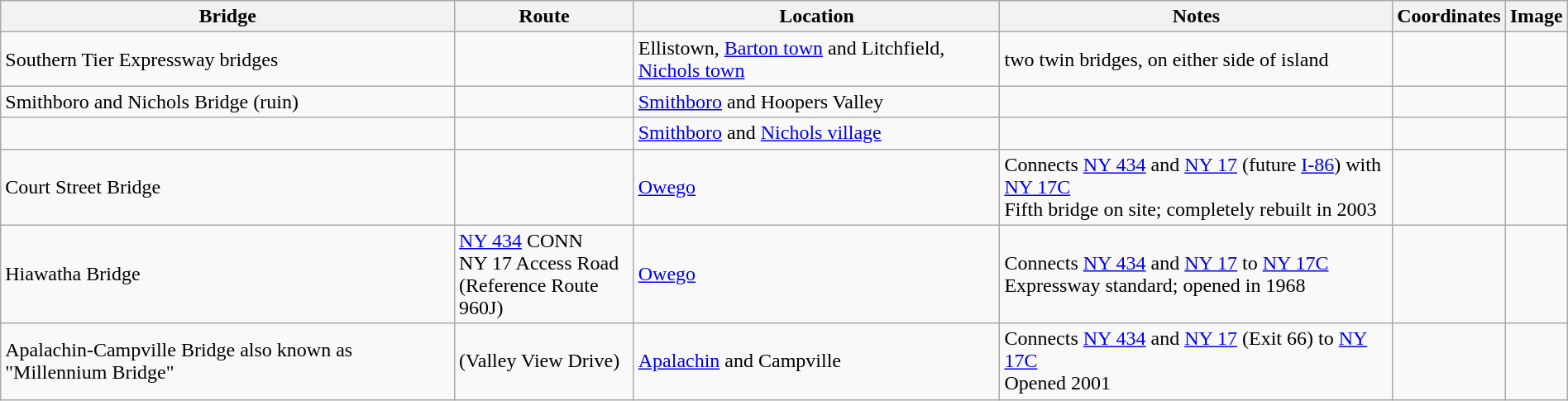<table class="wikitable" style="width:100%">
<tr>
<th>Bridge</th>
<th>Route</th>
<th>Location</th>
<th>Notes</th>
<th>Coordinates</th>
<th>Image</th>
</tr>
<tr>
<td>Southern Tier Expressway bridges</td>
<td></td>
<td>Ellistown, <a href='#'>Barton town</a> and Litchfield, <a href='#'>Nichols town</a></td>
<td>two twin bridges, on either side of island</td>
<td></td>
<td></td>
</tr>
<tr>
<td>Smithboro and Nichols Bridge (ruin)</td>
<td></td>
<td><a href='#'>Smithboro</a> and Hoopers Valley</td>
<td></td>
<td></td>
<td></td>
</tr>
<tr>
<td></td>
<td></td>
<td><a href='#'>Smithboro</a> and <a href='#'>Nichols village</a></td>
<td></td>
<td></td>
<td></td>
</tr>
<tr>
<td>Court Street Bridge</td>
<td></td>
<td><a href='#'>Owego</a></td>
<td>Connects <a href='#'>NY 434</a> and <a href='#'>NY 17</a> (future <a href='#'>I-86</a>) with <a href='#'>NY 17C</a><br>Fifth bridge on site; completely rebuilt in 2003</td>
<td></td>
<td></td>
</tr>
<tr>
<td>Hiawatha Bridge</td>
<td><a href='#'>NY 434</a> CONN<br>NY 17 Access Road<br>(Reference Route 960J)</td>
<td><a href='#'>Owego</a></td>
<td>Connects <a href='#'>NY 434</a> and <a href='#'>NY 17</a> to <a href='#'>NY 17C</a><br>Expressway standard; opened in 1968</td>
<td></td>
<td></td>
</tr>
<tr>
<td>Apalachin-Campville Bridge also known as "Millennium Bridge"</td>
<td> (Valley View Drive)</td>
<td><a href='#'>Apalachin</a> and Campville</td>
<td>Connects <a href='#'>NY 434</a> and <a href='#'>NY 17</a> (Exit 66) to <a href='#'>NY 17C</a><br>Opened 2001</td>
<td></td>
<td></td>
</tr>
</table>
